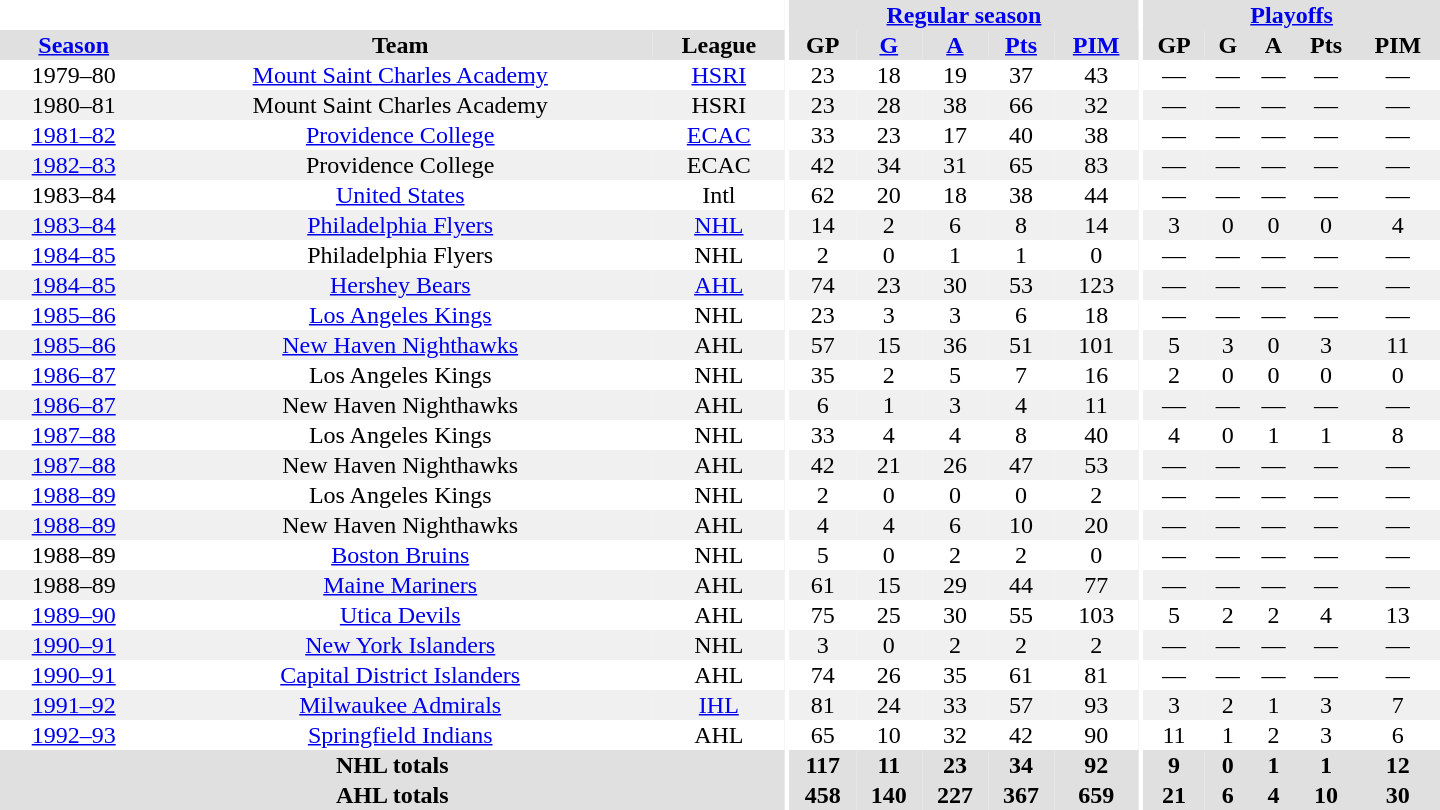<table border="0" cellpadding="1" cellspacing="0" style="text-align:center; width:60em">
<tr bgcolor="#e0e0e0">
<th colspan="3" bgcolor="#ffffff"></th>
<th rowspan="99" bgcolor="#ffffff"></th>
<th colspan="5"><a href='#'>Regular season</a></th>
<th rowspan="99" bgcolor="#ffffff"></th>
<th colspan="5"><a href='#'>Playoffs</a></th>
</tr>
<tr bgcolor="#e0e0e0">
<th><a href='#'>Season</a></th>
<th>Team</th>
<th>League</th>
<th>GP</th>
<th><a href='#'>G</a></th>
<th><a href='#'>A</a></th>
<th><a href='#'>Pts</a></th>
<th><a href='#'>PIM</a></th>
<th>GP</th>
<th>G</th>
<th>A</th>
<th>Pts</th>
<th>PIM</th>
</tr>
<tr>
<td>1979–80</td>
<td><a href='#'>Mount Saint Charles Academy</a></td>
<td><a href='#'>HSRI</a></td>
<td>23</td>
<td>18</td>
<td>19</td>
<td>37</td>
<td>43</td>
<td>—</td>
<td>—</td>
<td>—</td>
<td>—</td>
<td>—</td>
</tr>
<tr bgcolor="#f0f0f0">
<td>1980–81</td>
<td>Mount Saint Charles Academy</td>
<td>HSRI</td>
<td>23</td>
<td>28</td>
<td>38</td>
<td>66</td>
<td>32</td>
<td>—</td>
<td>—</td>
<td>—</td>
<td>—</td>
<td>—</td>
</tr>
<tr>
<td><a href='#'>1981–82</a></td>
<td><a href='#'>Providence College</a></td>
<td><a href='#'>ECAC</a></td>
<td>33</td>
<td>23</td>
<td>17</td>
<td>40</td>
<td>38</td>
<td>—</td>
<td>—</td>
<td>—</td>
<td>—</td>
<td>—</td>
</tr>
<tr bgcolor="#f0f0f0">
<td><a href='#'>1982–83</a></td>
<td>Providence College</td>
<td>ECAC</td>
<td>42</td>
<td>34</td>
<td>31</td>
<td>65</td>
<td>83</td>
<td>—</td>
<td>—</td>
<td>—</td>
<td>—</td>
<td>—</td>
</tr>
<tr>
<td>1983–84</td>
<td><a href='#'>United States</a></td>
<td>Intl</td>
<td>62</td>
<td>20</td>
<td>18</td>
<td>38</td>
<td>44</td>
<td>—</td>
<td>—</td>
<td>—</td>
<td>—</td>
<td>—</td>
</tr>
<tr bgcolor="#f0f0f0">
<td><a href='#'>1983–84</a></td>
<td><a href='#'>Philadelphia Flyers</a></td>
<td><a href='#'>NHL</a></td>
<td>14</td>
<td>2</td>
<td>6</td>
<td>8</td>
<td>14</td>
<td>3</td>
<td>0</td>
<td>0</td>
<td>0</td>
<td>4</td>
</tr>
<tr>
<td><a href='#'>1984–85</a></td>
<td>Philadelphia Flyers</td>
<td>NHL</td>
<td>2</td>
<td>0</td>
<td>1</td>
<td>1</td>
<td>0</td>
<td>—</td>
<td>—</td>
<td>—</td>
<td>—</td>
<td>—</td>
</tr>
<tr bgcolor="#f0f0f0">
<td><a href='#'>1984–85</a></td>
<td><a href='#'>Hershey Bears</a></td>
<td><a href='#'>AHL</a></td>
<td>74</td>
<td>23</td>
<td>30</td>
<td>53</td>
<td>123</td>
<td>—</td>
<td>—</td>
<td>—</td>
<td>—</td>
<td>—</td>
</tr>
<tr>
<td><a href='#'>1985–86</a></td>
<td><a href='#'>Los Angeles Kings</a></td>
<td>NHL</td>
<td>23</td>
<td>3</td>
<td>3</td>
<td>6</td>
<td>18</td>
<td>—</td>
<td>—</td>
<td>—</td>
<td>—</td>
<td>—</td>
</tr>
<tr bgcolor="#f0f0f0">
<td><a href='#'>1985–86</a></td>
<td><a href='#'>New Haven Nighthawks</a></td>
<td>AHL</td>
<td>57</td>
<td>15</td>
<td>36</td>
<td>51</td>
<td>101</td>
<td>5</td>
<td>3</td>
<td>0</td>
<td>3</td>
<td>11</td>
</tr>
<tr>
<td><a href='#'>1986–87</a></td>
<td>Los Angeles Kings</td>
<td>NHL</td>
<td>35</td>
<td>2</td>
<td>5</td>
<td>7</td>
<td>16</td>
<td>2</td>
<td>0</td>
<td>0</td>
<td>0</td>
<td>0</td>
</tr>
<tr bgcolor="#f0f0f0">
<td><a href='#'>1986–87</a></td>
<td>New Haven Nighthawks</td>
<td>AHL</td>
<td>6</td>
<td>1</td>
<td>3</td>
<td>4</td>
<td>11</td>
<td>—</td>
<td>—</td>
<td>—</td>
<td>—</td>
<td>—</td>
</tr>
<tr>
<td><a href='#'>1987–88</a></td>
<td>Los Angeles Kings</td>
<td>NHL</td>
<td>33</td>
<td>4</td>
<td>4</td>
<td>8</td>
<td>40</td>
<td>4</td>
<td>0</td>
<td>1</td>
<td>1</td>
<td>8</td>
</tr>
<tr bgcolor="#f0f0f0">
<td><a href='#'>1987–88</a></td>
<td>New Haven Nighthawks</td>
<td>AHL</td>
<td>42</td>
<td>21</td>
<td>26</td>
<td>47</td>
<td>53</td>
<td>—</td>
<td>—</td>
<td>—</td>
<td>—</td>
<td>—</td>
</tr>
<tr>
<td><a href='#'>1988–89</a></td>
<td>Los Angeles Kings</td>
<td>NHL</td>
<td>2</td>
<td>0</td>
<td>0</td>
<td>0</td>
<td>2</td>
<td>—</td>
<td>—</td>
<td>—</td>
<td>—</td>
<td>—</td>
</tr>
<tr bgcolor="#f0f0f0">
<td><a href='#'>1988–89</a></td>
<td>New Haven Nighthawks</td>
<td>AHL</td>
<td>4</td>
<td>4</td>
<td>6</td>
<td>10</td>
<td>20</td>
<td>—</td>
<td>—</td>
<td>—</td>
<td>—</td>
<td>—</td>
</tr>
<tr>
<td>1988–89</td>
<td><a href='#'>Boston Bruins</a></td>
<td>NHL</td>
<td>5</td>
<td>0</td>
<td>2</td>
<td>2</td>
<td>0</td>
<td>—</td>
<td>—</td>
<td>—</td>
<td>—</td>
<td>—</td>
</tr>
<tr bgcolor="#f0f0f0">
<td>1988–89</td>
<td><a href='#'>Maine Mariners</a></td>
<td>AHL</td>
<td>61</td>
<td>15</td>
<td>29</td>
<td>44</td>
<td>77</td>
<td>—</td>
<td>—</td>
<td>—</td>
<td>—</td>
<td>—</td>
</tr>
<tr>
<td><a href='#'>1989–90</a></td>
<td><a href='#'>Utica Devils</a></td>
<td>AHL</td>
<td>75</td>
<td>25</td>
<td>30</td>
<td>55</td>
<td>103</td>
<td>5</td>
<td>2</td>
<td>2</td>
<td>4</td>
<td>13</td>
</tr>
<tr bgcolor="#f0f0f0">
<td><a href='#'>1990–91</a></td>
<td><a href='#'>New York Islanders</a></td>
<td>NHL</td>
<td>3</td>
<td>0</td>
<td>2</td>
<td>2</td>
<td>2</td>
<td>—</td>
<td>—</td>
<td>—</td>
<td>—</td>
<td>—</td>
</tr>
<tr>
<td><a href='#'>1990–91</a></td>
<td><a href='#'>Capital District Islanders</a></td>
<td>AHL</td>
<td>74</td>
<td>26</td>
<td>35</td>
<td>61</td>
<td>81</td>
<td>—</td>
<td>—</td>
<td>—</td>
<td>—</td>
<td>—</td>
</tr>
<tr bgcolor="#f0f0f0">
<td><a href='#'>1991–92</a></td>
<td><a href='#'>Milwaukee Admirals</a></td>
<td><a href='#'>IHL</a></td>
<td>81</td>
<td>24</td>
<td>33</td>
<td>57</td>
<td>93</td>
<td>3</td>
<td>2</td>
<td>1</td>
<td>3</td>
<td>7</td>
</tr>
<tr>
<td><a href='#'>1992–93</a></td>
<td><a href='#'>Springfield Indians</a></td>
<td>AHL</td>
<td>65</td>
<td>10</td>
<td>32</td>
<td>42</td>
<td>90</td>
<td>11</td>
<td>1</td>
<td>2</td>
<td>3</td>
<td>6</td>
</tr>
<tr bgcolor="#e0e0e0">
<th colspan="3">NHL totals</th>
<th>117</th>
<th>11</th>
<th>23</th>
<th>34</th>
<th>92</th>
<th>9</th>
<th>0</th>
<th>1</th>
<th>1</th>
<th>12</th>
</tr>
<tr bgcolor="#e0e0e0">
<th colspan="3">AHL totals</th>
<th>458</th>
<th>140</th>
<th>227</th>
<th>367</th>
<th>659</th>
<th>21</th>
<th>6</th>
<th>4</th>
<th>10</th>
<th>30</th>
</tr>
</table>
